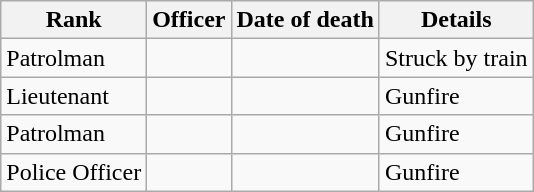<table class="wikitable">
<tr>
<th>Rank</th>
<th>Officer</th>
<th>Date of death</th>
<th>Details</th>
</tr>
<tr>
<td>Patrolman</td>
<td></td>
<td></td>
<td>Struck by train</td>
</tr>
<tr>
<td>Lieutenant</td>
<td></td>
<td></td>
<td>Gunfire</td>
</tr>
<tr>
<td>Patrolman</td>
<td></td>
<td></td>
<td>Gunfire</td>
</tr>
<tr>
<td>Police Officer</td>
<td></td>
<td></td>
<td>Gunfire</td>
</tr>
</table>
